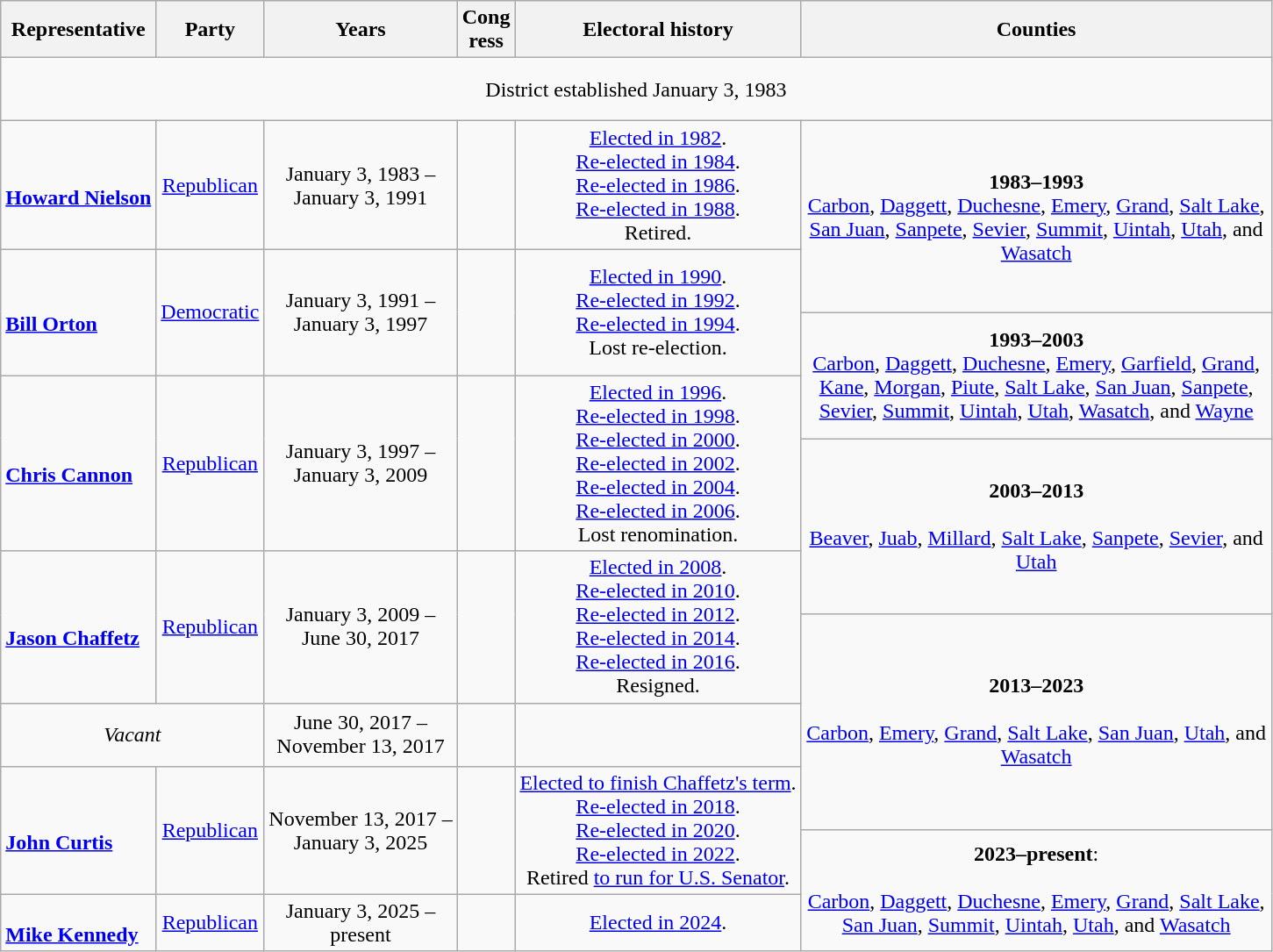<table class=wikitable style="text-align:center">
<tr>
<th>Representative</th>
<th>Party</th>
<th>Years</th>
<th>Cong<br>ress</th>
<th>Electoral history</th>
<th width=350px>Counties</th>
</tr>
<tr style="height:3em">
<td colspan=6>District established January 3, 1983</td>
</tr>
<tr style="height:3em">
<td align=left><br><strong><a href='#'>Howard Nielson</a></strong><br></td>
<td><a href='#'>Republican</a></td>
<td nowrap>January 3, 1983 –<br>January 3, 1991</td>
<td></td>
<td><a href='#'>Elected in 1982</a>.<br><a href='#'>Re-elected in 1984</a>.<br><a href='#'>Re-elected in 1986</a>.<br><a href='#'>Re-elected in 1988</a>.<br>Retired.</td>
<td rowspan=2><strong>1983–1993</strong><br><a href='#'>Carbon</a>, <a href='#'>Daggett</a>, <a href='#'>Duchesne</a>, <a href='#'>Emery</a>, <a href='#'>Grand</a>, <a href='#'>Salt Lake</a>, <a href='#'>San Juan</a>, <a href='#'>Sanpete</a>, <a href='#'>Sevier</a>, <a href='#'>Summit</a>, <a href='#'>Uintah</a>, <a href='#'>Utah</a>, and <a href='#'>Wasatch</a></td>
</tr>
<tr style="height:3em">
<td rowspan=2 align=left><br><strong><a href='#'>Bill Orton</a></strong><br></td>
<td rowspan=2 ><a href='#'>Democratic</a></td>
<td rowspan=2 nowrap>January 3, 1991 –<br>January 3, 1997</td>
<td rowspan=2></td>
<td rowspan=2><a href='#'>Elected in 1990</a>.<br><a href='#'>Re-elected in 1992</a>.<br><a href='#'>Re-elected in 1994</a>.<br>Lost re-election.</td>
</tr>
<tr style="height:3em">
<td rowspan=2><strong>1993–2003</strong><br><a href='#'>Carbon</a>, <a href='#'>Daggett</a>, <a href='#'>Duchesne</a>, <a href='#'>Emery</a>, <a href='#'>Garfield</a>, <a href='#'>Grand</a>, <a href='#'>Kane</a>, <a href='#'>Morgan</a>, <a href='#'>Piute</a>, <a href='#'>Salt Lake</a>, <a href='#'>San Juan</a>, <a href='#'>Sanpete</a>, <a href='#'>Sevier</a>, <a href='#'>Summit</a>, <a href='#'>Uintah</a>, <a href='#'>Utah</a>, <a href='#'>Wasatch</a>, and <a href='#'>Wayne</a></td>
</tr>
<tr style="height:3em">
<td rowspan=2 align=left><br><strong><a href='#'>Chris Cannon</a></strong><br></td>
<td rowspan=2 ><a href='#'>Republican</a></td>
<td rowspan=2 nowrap>January 3, 1997 –<br>January 3, 2009</td>
<td rowspan=2></td>
<td rowspan=2><a href='#'>Elected in 1996</a>.<br><a href='#'>Re-elected in 1998</a>.<br><a href='#'>Re-elected in 2000</a>.<br><a href='#'>Re-elected in 2002</a>.<br><a href='#'>Re-elected in 2004</a>.<br><a href='#'>Re-elected in 2006</a>.<br>Lost renomination.</td>
</tr>
<tr style="height:3em">
<td rowspan=2><strong>2003–2013</strong><br><br><a href='#'>Beaver</a>, <a href='#'>Juab</a>, <a href='#'>Millard</a>, <a href='#'>Salt Lake</a>, <a href='#'>Sanpete</a>, <a href='#'>Sevier</a>, and <a href='#'>Utah</a></td>
</tr>
<tr style="height:3em">
<td rowspan=2 align=left><br><strong><a href='#'>Jason Chaffetz</a></strong><br></td>
<td rowspan=2 ><a href='#'>Republican</a></td>
<td rowspan=2 nowrap>January 3, 2009 –<br>June 30, 2017</td>
<td rowspan=2></td>
<td rowspan=2><a href='#'>Elected in 2008</a>.<br><a href='#'>Re-elected in 2010</a>.<br><a href='#'>Re-elected in 2012</a>.<br><a href='#'>Re-elected in 2014</a>.<br><a href='#'>Re-elected in 2016</a>.<br>Resigned.</td>
</tr>
<tr style="height:3em">
<td rowspan=3><strong>2013–2023</strong><br><br><a href='#'>Carbon</a>, <a href='#'>Emery</a>, <a href='#'>Grand</a>, <a href='#'>Salt Lake</a>, <a href='#'>San Juan</a>, <a href='#'>Utah</a>, and <a href='#'>Wasatch</a></td>
</tr>
<tr style="height:3em">
<td colspan=2><em>Vacant</em></td>
<td nowrap>June 30, 2017 –<br>November 13, 2017</td>
<td></td>
<td></td>
</tr>
<tr style="height:3em">
<td rowspan=2 align=left><br><strong><a href='#'>John Curtis</a></strong><br></td>
<td rowspan=2 ><a href='#'>Republican</a></td>
<td rowspan=2 nowrap>November 13, 2017 –<br>January 3, 2025</td>
<td rowspan=2></td>
<td rowspan=2><a href='#'>Elected to finish Chaffetz's term</a>.<br><a href='#'>Re-elected in 2018</a>.<br><a href='#'>Re-elected in 2020</a>.<br><a href='#'>Re-elected in 2022</a>.<br>Retired <a href='#'>to run for U.S. Senator</a>.</td>
</tr>
<tr style="height:3em">
<td rowspan="2"><strong>2023–present</strong>:<br><br><a href='#'>Carbon</a>, <a href='#'>Daggett</a>, <a href='#'>Duchesne</a>, <a href='#'>Emery</a>, <a href='#'>Grand</a>, <a href='#'>Salt Lake</a>, <a href='#'>San Juan</a>, <a href='#'>Summit</a>, <a href='#'>Uintah</a>, <a href='#'>Utah</a>, and <a href='#'>Wasatch</a></td>
</tr>
<tr>
<td align=left><br><strong><a href='#'>Mike Kennedy</a></strong> <br></td>
<td><a href='#'>Republican</a></td>
<td>January 3, 2025 –<br>present</td>
<td></td>
<td><a href='#'>Elected in 2024</a>.</td>
</tr>
</table>
